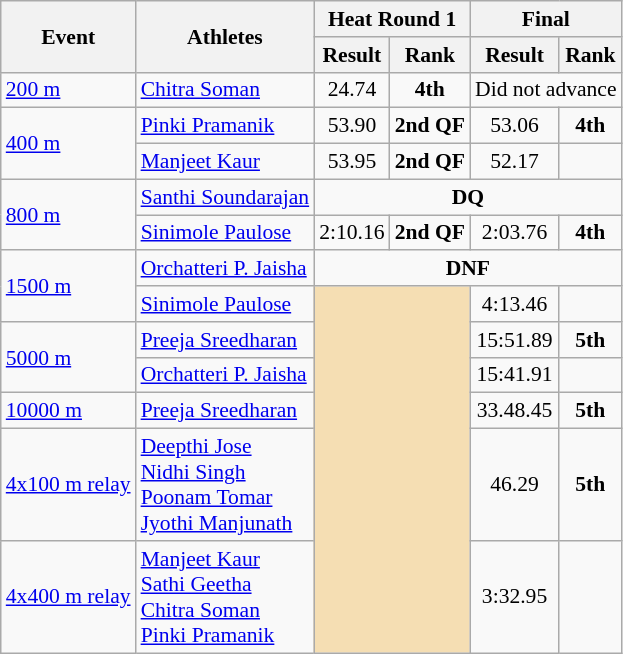<table class=wikitable style="font-size:90%">
<tr>
<th rowspan=2>Event</th>
<th rowspan=2>Athletes</th>
<th colspan=2>Heat Round 1</th>
<th colspan=2>Final</th>
</tr>
<tr>
<th>Result</th>
<th>Rank</th>
<th>Result</th>
<th>Rank</th>
</tr>
<tr>
<td><a href='#'>200 m</a></td>
<td><a href='#'>Chitra Soman</a></td>
<td style="text-align:center">24.74</td>
<td style="text-align:center"><strong>4th</strong></td>
<td style="text-align:center" colspan=2>Did not advance</td>
</tr>
<tr>
<td rowspan=2><a href='#'>400 m</a></td>
<td><a href='#'>Pinki Pramanik</a></td>
<td style="text-align:center">53.90</td>
<td style="text-align:center"><strong>2nd QF</strong></td>
<td style="text-align:center">53.06</td>
<td style="text-align:center"><strong>4th</strong></td>
</tr>
<tr>
<td><a href='#'>Manjeet Kaur</a></td>
<td style="text-align:center">53.95</td>
<td style="text-align:center"><strong>2nd QF</strong></td>
<td style="text-align:center">52.17</td>
<td style="text-align:center"></td>
</tr>
<tr>
<td rowspan=2><a href='#'>800 m</a></td>
<td><a href='#'>Santhi Soundarajan</a></td>
<td style="text-align:center" colspan=4><strong>DQ</strong></td>
</tr>
<tr>
<td><a href='#'>Sinimole Paulose</a></td>
<td style="text-align:center">2:10.16</td>
<td style="text-align:center"><strong>2nd QF</strong></td>
<td style="text-align:center">2:03.76</td>
<td style="text-align:center"><strong>4th</strong></td>
</tr>
<tr>
<td rowspan=2><a href='#'>1500 m</a></td>
<td><a href='#'>Orchatteri P. Jaisha</a></td>
<td style="text-align:center" colspan=4><strong>DNF</strong></td>
</tr>
<tr>
<td><a href='#'>Sinimole Paulose</a></td>
<td rowspan=6 colspan="2" style="text-align:center; background:wheat;"></td>
<td style="text-align:center">4:13.46</td>
<td style="text-align:center"></td>
</tr>
<tr>
<td rowspan="2"><a href='#'>5000 m</a></td>
<td><a href='#'>Preeja Sreedharan</a></td>
<td style="text-align:center">15:51.89</td>
<td style="text-align:center"><strong>5th</strong></td>
</tr>
<tr>
<td><a href='#'>Orchatteri P. Jaisha</a></td>
<td style="text-align:center">15:41.91</td>
<td style="text-align:center"></td>
</tr>
<tr>
<td><a href='#'>10000 m</a></td>
<td><a href='#'>Preeja Sreedharan</a></td>
<td style="text-align:center">33.48.45</td>
<td style="text-align:center"><strong>5th</strong></td>
</tr>
<tr>
<td><a href='#'>4x100 m relay</a></td>
<td><a href='#'>Deepthi Jose</a><br><a href='#'>Nidhi Singh</a><br><a href='#'>Poonam Tomar</a><br><a href='#'>Jyothi Manjunath</a></td>
<td style="text-align:center">46.29</td>
<td style="text-align:center"><strong>5th</strong></td>
</tr>
<tr>
<td><a href='#'>4x400 m relay</a></td>
<td><a href='#'>Manjeet Kaur</a><br><a href='#'>Sathi Geetha</a><br><a href='#'>Chitra Soman</a><br><a href='#'>Pinki Pramanik</a></td>
<td style="text-align:center">3:32.95</td>
<td style="text-align:center"></td>
</tr>
</table>
